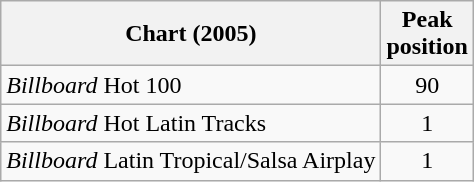<table class="wikitable sortable">
<tr>
<th>Chart (2005)</th>
<th>Peak<br>position</th>
</tr>
<tr>
<td><em>Billboard</em> Hot 100</td>
<td align="center">90</td>
</tr>
<tr>
<td><em>Billboard</em> Hot Latin Tracks</td>
<td align="center">1</td>
</tr>
<tr>
<td><em>Billboard</em> Latin Tropical/Salsa Airplay</td>
<td align="center">1</td>
</tr>
</table>
